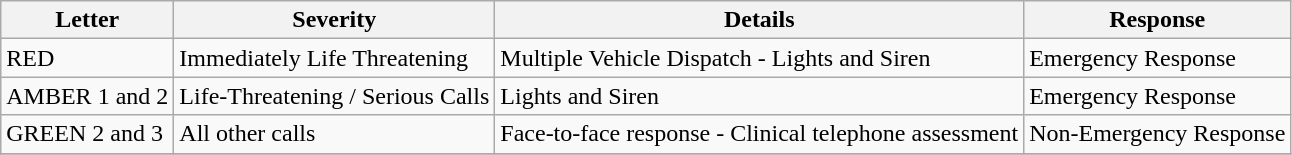<table class="wikitable">
<tr>
<th>Letter</th>
<th>Severity</th>
<th>Details</th>
<th>Response</th>
</tr>
<tr>
<td>RED</td>
<td>Immediately Life Threatening</td>
<td>Multiple Vehicle Dispatch - Lights and Siren</td>
<td>Emergency Response</td>
</tr>
<tr>
<td>AMBER 1 and 2</td>
<td>Life-Threatening / Serious Calls</td>
<td>Lights and Siren</td>
<td>Emergency Response</td>
</tr>
<tr>
<td>GREEN 2 and 3</td>
<td>All other calls</td>
<td>Face-to-face response - Clinical telephone assessment</td>
<td>Non-Emergency Response</td>
</tr>
<tr>
</tr>
</table>
